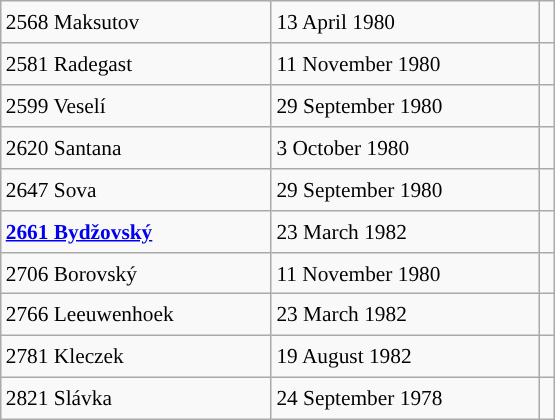<table class="wikitable" style="font-size: 89%; float: left; width: 26em; margin-right: 1em; height: 280px;">
<tr>
<td>2568 Maksutov</td>
<td>13 April 1980</td>
<td></td>
</tr>
<tr>
<td>2581 Radegast</td>
<td>11 November 1980</td>
<td></td>
</tr>
<tr>
<td>2599 Veselí</td>
<td>29 September 1980</td>
<td></td>
</tr>
<tr>
<td>2620 Santana</td>
<td>3 October 1980</td>
<td></td>
</tr>
<tr>
<td>2647 Sova</td>
<td>29 September 1980</td>
<td></td>
</tr>
<tr>
<td><strong><a href='#'>2661 Bydžovský</a></strong></td>
<td>23 March 1982</td>
<td></td>
</tr>
<tr>
<td>2706 Borovský</td>
<td>11 November 1980</td>
<td></td>
</tr>
<tr>
<td>2766 Leeuwenhoek</td>
<td>23 March 1982</td>
<td></td>
</tr>
<tr>
<td>2781 Kleczek</td>
<td>19 August 1982</td>
<td></td>
</tr>
<tr>
<td>2821 Slávka</td>
<td>24 September 1978</td>
<td></td>
</tr>
</table>
